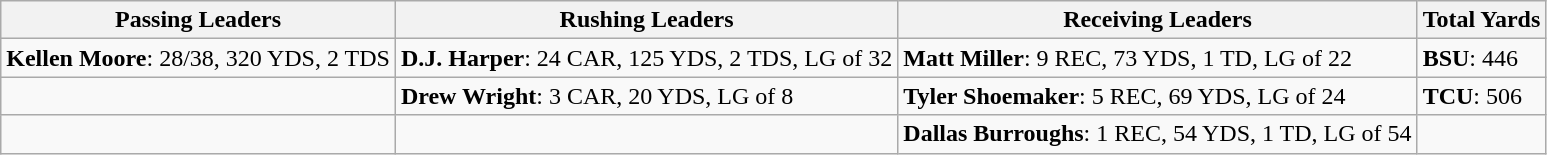<table class="wikitable">
<tr>
<th>Passing Leaders</th>
<th>Rushing Leaders</th>
<th>Receiving Leaders</th>
<th>Total Yards</th>
</tr>
<tr>
<td><strong>Kellen Moore</strong>: 28/38, 320 YDS, 2 TDS</td>
<td><strong>D.J. Harper</strong>: 24 CAR, 125 YDS, 2 TDS, LG of 32</td>
<td><strong>Matt Miller</strong>: 9 REC, 73 YDS, 1 TD, LG of 22</td>
<td><strong>BSU</strong>: 446</td>
</tr>
<tr>
<td></td>
<td><strong>Drew Wright</strong>: 3 CAR, 20 YDS, LG of 8</td>
<td><strong>Tyler Shoemaker</strong>: 5 REC, 69 YDS, LG of 24</td>
<td><strong>TCU</strong>: 506</td>
</tr>
<tr>
<td></td>
<td></td>
<td><strong>Dallas Burroughs</strong>: 1 REC, 54 YDS, 1 TD, LG of 54</td>
<td></td>
</tr>
</table>
